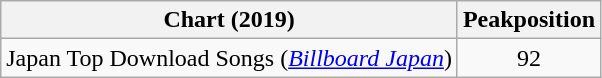<table class="wikitable">
<tr>
<th>Chart (2019)</th>
<th>Peakposition</th>
</tr>
<tr>
<td>Japan Top Download Songs (<em><a href='#'>Billboard Japan</a></em>)</td>
<td align="center">92</td>
</tr>
</table>
